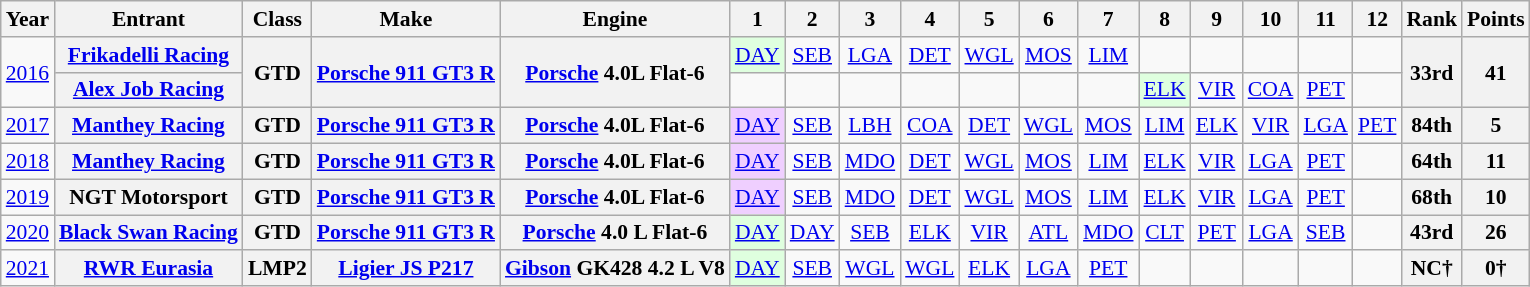<table class="wikitable" style="text-align:center; font-size:90%">
<tr>
<th>Year</th>
<th>Entrant</th>
<th>Class</th>
<th>Make</th>
<th>Engine</th>
<th>1</th>
<th>2</th>
<th>3</th>
<th>4</th>
<th>5</th>
<th>6</th>
<th>7</th>
<th>8</th>
<th>9</th>
<th>10</th>
<th>11</th>
<th>12</th>
<th>Rank</th>
<th>Points</th>
</tr>
<tr>
<td rowspan=2><a href='#'>2016</a></td>
<th><a href='#'>Frikadelli Racing</a></th>
<th rowspan=2>GTD</th>
<th rowspan=2><a href='#'>Porsche 911 GT3 R</a></th>
<th rowspan=2><a href='#'>Porsche</a> 4.0L Flat-6</th>
<td style="background:#DFFFDF;"><a href='#'>DAY</a><br></td>
<td><a href='#'>SEB</a></td>
<td><a href='#'>LGA</a></td>
<td><a href='#'>DET</a></td>
<td><a href='#'>WGL</a></td>
<td><a href='#'>MOS</a></td>
<td><a href='#'>LIM</a></td>
<td></td>
<td></td>
<td></td>
<td></td>
<td></td>
<th rowspan=2>33rd</th>
<th rowspan=2>41</th>
</tr>
<tr>
<th><a href='#'>Alex Job Racing</a></th>
<td></td>
<td></td>
<td></td>
<td></td>
<td></td>
<td></td>
<td></td>
<td style="background:#DFFFDF;"><a href='#'>ELK</a><br></td>
<td><a href='#'>VIR</a></td>
<td><a href='#'>COA</a></td>
<td><a href='#'>PET</a></td>
</tr>
<tr>
<td><a href='#'>2017</a></td>
<th><a href='#'>Manthey Racing</a></th>
<th>GTD</th>
<th><a href='#'>Porsche 911 GT3 R</a></th>
<th><a href='#'>Porsche</a> 4.0L Flat-6</th>
<td style="background:#EFCFFF;"><a href='#'>DAY</a><br></td>
<td><a href='#'>SEB</a></td>
<td><a href='#'>LBH</a></td>
<td><a href='#'>COA</a></td>
<td><a href='#'>DET</a></td>
<td><a href='#'>WGL</a></td>
<td><a href='#'>MOS</a></td>
<td><a href='#'>LIM</a></td>
<td><a href='#'>ELK</a></td>
<td><a href='#'>VIR</a></td>
<td><a href='#'>LGA</a></td>
<td><a href='#'>PET</a></td>
<th>84th</th>
<th>5</th>
</tr>
<tr>
<td><a href='#'>2018</a></td>
<th><a href='#'>Manthey Racing</a></th>
<th>GTD</th>
<th><a href='#'>Porsche 911 GT3 R</a></th>
<th><a href='#'>Porsche</a> 4.0L Flat-6</th>
<td style="background:#EFCFFF;"><a href='#'>DAY</a><br></td>
<td><a href='#'>SEB</a></td>
<td><a href='#'>MDO</a></td>
<td><a href='#'>DET</a></td>
<td><a href='#'>WGL</a></td>
<td><a href='#'>MOS</a></td>
<td><a href='#'>LIM</a></td>
<td><a href='#'>ELK</a></td>
<td><a href='#'>VIR</a></td>
<td><a href='#'>LGA</a></td>
<td><a href='#'>PET</a></td>
<td></td>
<th>64th</th>
<th>11</th>
</tr>
<tr>
<td><a href='#'>2019</a></td>
<th>NGT Motorsport</th>
<th>GTD</th>
<th><a href='#'>Porsche 911 GT3 R</a></th>
<th><a href='#'>Porsche</a> 4.0L Flat-6</th>
<td style="background:#EFCFFF;"><a href='#'>DAY</a><br></td>
<td><a href='#'>SEB</a></td>
<td><a href='#'>MDO</a></td>
<td><a href='#'>DET</a></td>
<td><a href='#'>WGL</a></td>
<td><a href='#'>MOS</a></td>
<td><a href='#'>LIM</a></td>
<td><a href='#'>ELK</a></td>
<td><a href='#'>VIR</a></td>
<td><a href='#'>LGA</a></td>
<td><a href='#'>PET</a></td>
<td></td>
<th>68th</th>
<th>10</th>
</tr>
<tr>
<td><a href='#'>2020</a></td>
<th><a href='#'>Black Swan Racing</a></th>
<th>GTD</th>
<th><a href='#'>Porsche 911 GT3 R</a></th>
<th><a href='#'>Porsche</a> 4.0 L Flat-6</th>
<td style="background:#DFFFDF;"><a href='#'>DAY</a><br></td>
<td><a href='#'>DAY</a></td>
<td><a href='#'>SEB</a></td>
<td><a href='#'>ELK</a></td>
<td><a href='#'>VIR</a></td>
<td><a href='#'>ATL</a></td>
<td><a href='#'>MDO</a></td>
<td><a href='#'>CLT</a></td>
<td><a href='#'>PET</a></td>
<td><a href='#'>LGA</a></td>
<td><a href='#'>SEB</a></td>
<td></td>
<th>43rd</th>
<th>26</th>
</tr>
<tr>
<td><a href='#'>2021</a></td>
<th><a href='#'>RWR Eurasia</a></th>
<th>LMP2</th>
<th><a href='#'>Ligier JS P217</a></th>
<th><a href='#'>Gibson</a> GK428 4.2 L V8</th>
<td style="background:#DFFFDF;"><a href='#'>DAY</a><br></td>
<td><a href='#'>SEB</a></td>
<td><a href='#'>WGL</a></td>
<td><a href='#'>WGL</a></td>
<td><a href='#'>ELK</a></td>
<td><a href='#'>LGA</a></td>
<td><a href='#'>PET</a></td>
<td></td>
<td></td>
<td></td>
<td></td>
<td></td>
<th>NC†</th>
<th>0†</th>
</tr>
</table>
